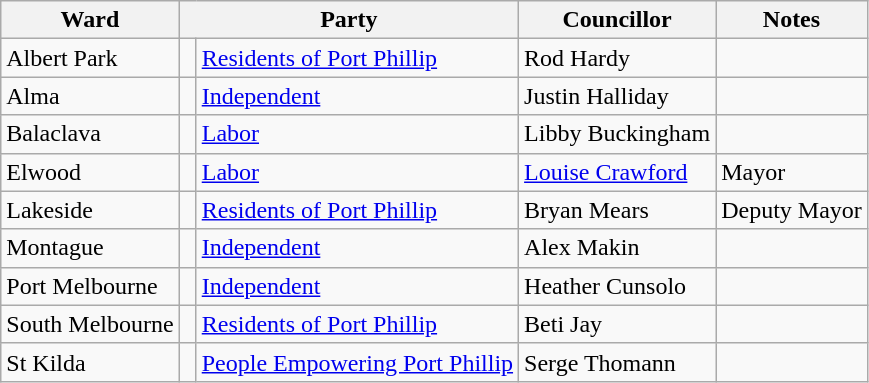<table class="wikitable">
<tr>
<th>Ward</th>
<th colspan="2">Party</th>
<th>Councillor</th>
<th>Notes</th>
</tr>
<tr>
<td>Albert Park</td>
<td> </td>
<td><a href='#'>Residents of Port Phillip</a></td>
<td>Rod Hardy</td>
<td></td>
</tr>
<tr>
<td>Alma</td>
<td> </td>
<td><a href='#'>Independent</a></td>
<td>Justin Halliday</td>
<td></td>
</tr>
<tr>
<td>Balaclava</td>
<td> </td>
<td><a href='#'>Labor</a></td>
<td>Libby Buckingham</td>
<td></td>
</tr>
<tr>
<td>Elwood</td>
<td> </td>
<td><a href='#'>Labor</a></td>
<td><a href='#'>Louise Crawford</a></td>
<td>Mayor</td>
</tr>
<tr>
<td>Lakeside</td>
<td> </td>
<td><a href='#'>Residents of Port Phillip</a></td>
<td>Bryan Mears</td>
<td>Deputy Mayor</td>
</tr>
<tr>
<td>Montague</td>
<td> </td>
<td><a href='#'>Independent</a></td>
<td>Alex Makin</td>
<td></td>
</tr>
<tr>
<td>Port Melbourne</td>
<td> </td>
<td><a href='#'>Independent</a></td>
<td>Heather Cunsolo</td>
<td></td>
</tr>
<tr>
<td>South Melbourne</td>
<td> </td>
<td><a href='#'>Residents of Port Phillip</a></td>
<td>Beti Jay</td>
<td></td>
</tr>
<tr>
<td>St Kilda</td>
<td> </td>
<td><a href='#'>People Empowering Port Phillip</a></td>
<td>Serge Thomann</td>
<td></td>
</tr>
</table>
